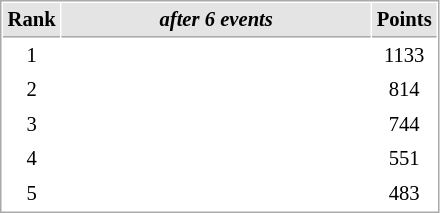<table cellspacing="1" cellpadding="3" style="border:1px solid #aaa; font-size:86%;">
<tr style="background:#e4e4e4;">
<th style="border-bottom:1px solid #aaa; width:10px;">Rank</th>
<th style="border-bottom:1px solid #aaa; width:200px;"><em>after 6 events</em></th>
<th style="border-bottom:1px solid #aaa; width:20px;">Points</th>
</tr>
<tr>
<td align=center>1</td>
<td></td>
<td align=center>1133</td>
</tr>
<tr>
<td align=center>2</td>
<td></td>
<td align=center>814</td>
</tr>
<tr>
<td align=center>3</td>
<td></td>
<td align=center>744</td>
</tr>
<tr>
<td align=center>4</td>
<td></td>
<td align=center>551</td>
</tr>
<tr>
<td align=center>5</td>
<td></td>
<td align=center>483</td>
</tr>
</table>
